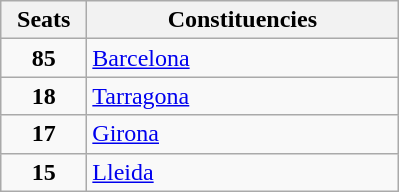<table class="wikitable" style="text-align:left;">
<tr>
<th width="50">Seats</th>
<th width="200">Constituencies</th>
</tr>
<tr>
<td align="center"><strong>85</strong></td>
<td><a href='#'>Barcelona</a></td>
</tr>
<tr>
<td align="center"><strong>18</strong></td>
<td><a href='#'>Tarragona</a></td>
</tr>
<tr>
<td align="center"><strong>17</strong></td>
<td><a href='#'>Girona</a></td>
</tr>
<tr>
<td align="center"><strong>15</strong></td>
<td><a href='#'>Lleida</a></td>
</tr>
</table>
